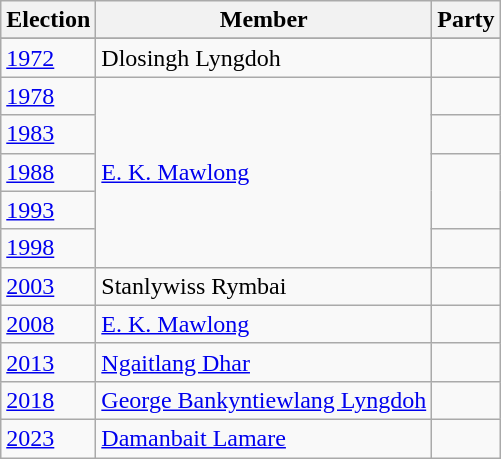<table class="wikitable sortable">
<tr>
<th>Election</th>
<th>Member</th>
<th colspan=2>Party</th>
</tr>
<tr>
</tr>
<tr>
<td><a href='#'>1972</a></td>
<td>Dlosingh Lyngdoh</td>
<td></td>
</tr>
<tr>
<td><a href='#'>1978</a></td>
<td rowspan=5><a href='#'>E. K. Mawlong</a></td>
<td></td>
</tr>
<tr>
<td><a href='#'>1983</a></td>
<td></td>
</tr>
<tr>
<td><a href='#'>1988</a></td>
</tr>
<tr>
<td><a href='#'>1993</a></td>
</tr>
<tr>
<td><a href='#'>1998</a></td>
<td></td>
</tr>
<tr>
<td><a href='#'>2003</a></td>
<td>Stanlywiss Rymbai</td>
<td></td>
</tr>
<tr>
<td><a href='#'>2008</a></td>
<td><a href='#'>E. K. Mawlong</a></td>
<td></td>
</tr>
<tr>
<td><a href='#'>2013</a></td>
<td><a href='#'>Ngaitlang Dhar</a></td>
<td></td>
</tr>
<tr>
<td><a href='#'>2018</a></td>
<td><a href='#'>George Bankyntiewlang Lyngdoh</a></td>
</tr>
<tr>
<td><a href='#'>2023</a></td>
<td><a href='#'>Damanbait Lamare</a></td>
<td></td>
</tr>
</table>
